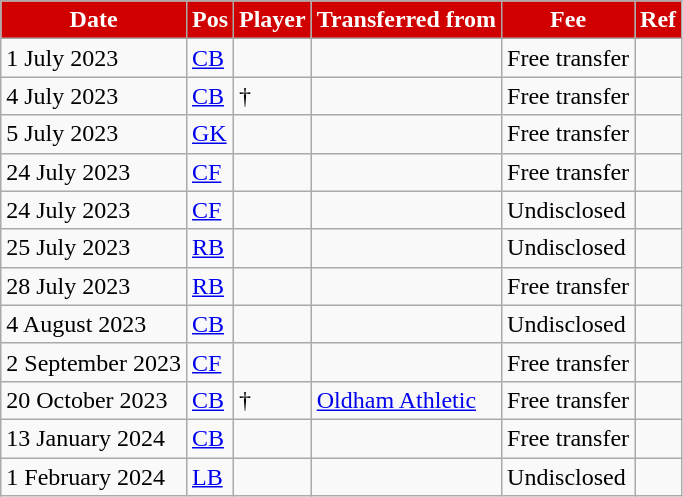<table class="wikitable plainrowheaders sortable">
<tr>
<th style="color:#ffffff; background:#D00000;">Date</th>
<th style="color:#ffffff; background:#D00000;">Pos</th>
<th style="color:#ffffff; background:#D00000;">Player</th>
<th style="color:#ffffff; background:#D00000;">Transferred from</th>
<th style="color:#ffffff; background:#D00000;">Fee</th>
<th style="color:#ffffff; background:#D00000;">Ref</th>
</tr>
<tr>
<td>1 July 2023</td>
<td><a href='#'>CB</a></td>
<td></td>
<td></td>
<td>Free transfer</td>
<td></td>
</tr>
<tr>
<td>4 July 2023</td>
<td><a href='#'>CB</a></td>
<td> †</td>
<td></td>
<td>Free transfer</td>
<td></td>
</tr>
<tr>
<td>5 July 2023</td>
<td><a href='#'>GK</a></td>
<td></td>
<td></td>
<td>Free transfer</td>
<td></td>
</tr>
<tr>
<td>24 July 2023</td>
<td><a href='#'>CF</a></td>
<td></td>
<td></td>
<td>Free transfer</td>
<td></td>
</tr>
<tr>
<td>24 July 2023</td>
<td><a href='#'>CF</a></td>
<td></td>
<td></td>
<td>Undisclosed</td>
<td></td>
</tr>
<tr>
<td>25 July 2023</td>
<td><a href='#'>RB</a></td>
<td></td>
<td></td>
<td>Undisclosed</td>
<td></td>
</tr>
<tr>
<td>28 July 2023</td>
<td><a href='#'>RB</a></td>
<td></td>
<td></td>
<td>Free transfer</td>
<td></td>
</tr>
<tr>
<td>4 August 2023</td>
<td><a href='#'>CB</a></td>
<td></td>
<td></td>
<td>Undisclosed</td>
<td></td>
</tr>
<tr>
<td>2 September 2023</td>
<td><a href='#'>CF</a></td>
<td></td>
<td></td>
<td>Free transfer</td>
<td></td>
</tr>
<tr>
<td>20 October 2023</td>
<td><a href='#'>CB</a></td>
<td> †</td>
<td> <a href='#'>Oldham Athletic</a></td>
<td>Free transfer</td>
<td></td>
</tr>
<tr>
<td>13 January 2024</td>
<td><a href='#'>CB</a></td>
<td></td>
<td></td>
<td>Free transfer</td>
<td></td>
</tr>
<tr>
<td>1 February 2024</td>
<td><a href='#'>LB</a></td>
<td></td>
<td></td>
<td>Undisclosed</td>
<td></td>
</tr>
</table>
